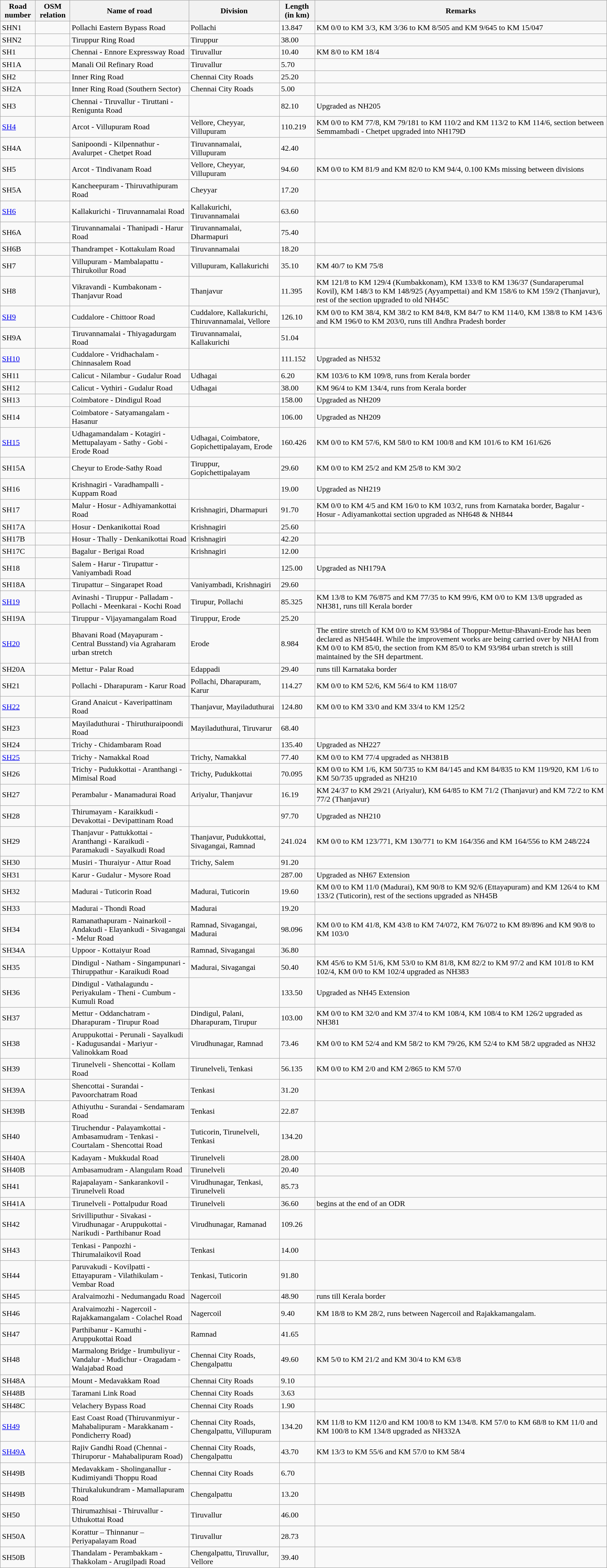<table class="wikitable">
<tr>
<th>Road number</th>
<th>OSM relation</th>
<th>Name of road</th>
<th>Division</th>
<th>Length (in km)</th>
<th>Remarks</th>
</tr>
<tr>
<td>SHN1</td>
<td></td>
<td>Pollachi Eastern Bypass Road</td>
<td>Pollachi</td>
<td>13.847</td>
<td>KM 0/0 to KM 3/3, KM 3/36 to KM 8/505 and KM 9/645 to KM 15/047</td>
</tr>
<tr>
<td>SHN2</td>
<td></td>
<td>Tiruppur Ring Road</td>
<td>Tiruppur</td>
<td>38.00</td>
<td></td>
</tr>
<tr>
<td>SH1</td>
<td></td>
<td>Chennai - Ennore Expressway Road</td>
<td>Tiruvallur</td>
<td>10.40</td>
<td>KM 8/0 to KM 18/4</td>
</tr>
<tr>
<td>SH1A</td>
<td></td>
<td>Manali Oil Refinary Road</td>
<td>Tiruvallur</td>
<td>5.70</td>
<td></td>
</tr>
<tr>
<td>SH2</td>
<td></td>
<td>Inner Ring Road</td>
<td>Chennai City Roads</td>
<td>25.20</td>
<td></td>
</tr>
<tr>
<td>SH2A</td>
<td></td>
<td>Inner Ring Road (Southern Sector)</td>
<td>Chennai City Roads</td>
<td>5.00</td>
<td></td>
</tr>
<tr>
<td>SH3</td>
<td></td>
<td>Chennai - Tiruvallur - Tiruttani - Renigunta Road</td>
<td></td>
<td>82.10</td>
<td>Upgraded as NH205</td>
</tr>
<tr>
<td><a href='#'>SH4</a></td>
<td></td>
<td>Arcot - Villupuram Road</td>
<td>Vellore, Cheyyar, Villupuram</td>
<td>110.219</td>
<td>KM 0/0 to KM 77/8, KM 79/181 to KM 110/2 and KM 113/2 to KM 114/6, section between Semmambadi - Chetpet upgraded into NH179D</td>
</tr>
<tr>
<td>SH4A</td>
<td></td>
<td>Sanipoondi - Kilpennathur - Avalurpet - Chetpet Road</td>
<td>Tiruvannamalai, Villupuram</td>
<td>42.40</td>
<td></td>
</tr>
<tr>
<td>SH5</td>
<td></td>
<td>Arcot - Tindivanam Road</td>
<td>Vellore, Cheyyar, Villupuram</td>
<td>94.60</td>
<td>KM 0/0 to KM 81/9 and KM 82/0 to KM 94/4, 0.100 KMs missing between divisions</td>
</tr>
<tr>
<td>SH5A</td>
<td></td>
<td>Kancheepuram - Thiruvathipuram Road</td>
<td>Cheyyar</td>
<td>17.20</td>
<td></td>
</tr>
<tr>
<td><a href='#'>SH6</a></td>
<td></td>
<td>Kallakurichi - Tiruvannamalai Road</td>
<td>Kallakurichi, Tiruvannamalai</td>
<td>63.60</td>
<td></td>
</tr>
<tr>
<td>SH6A</td>
<td></td>
<td>Tiruvannamalai - Thanipadi - Harur Road</td>
<td>Tiruvannamalai, Dharmapuri</td>
<td>75.40</td>
<td></td>
</tr>
<tr>
<td>SH6B</td>
<td></td>
<td>Thandrampet - Kottakulam Road</td>
<td>Tiruvannamalai</td>
<td>18.20</td>
<td></td>
</tr>
<tr>
<td>SH7</td>
<td></td>
<td>Villupuram - Mambalapattu - Thirukoilur Road</td>
<td>Villupuram, Kallakurichi</td>
<td>35.10</td>
<td>KM 40/7 to KM 75/8</td>
</tr>
<tr>
<td>SH8</td>
<td></td>
<td>Vikravandi - Kumbakonam - Thanjavur Road</td>
<td>Thanjavur</td>
<td>11.395</td>
<td>KM 121/8 to KM 129/4 (Kumbakkonam), KM 133/8 to KM 136/37 (Sundaraperumal Kovil), KM 148/3 to KM 148/925 (Ayyampettai) and KM 158/6 to KM 159/2 (Thanjavur), rest of the section upgraded to old NH45C</td>
</tr>
<tr>
<td><a href='#'>SH9</a></td>
<td></td>
<td>Cuddalore - Chittoor Road</td>
<td>Cuddalore, Kallakurichi, Thiruvannamalai, Vellore</td>
<td>126.10</td>
<td>KM 0/0 to KM 38/4, KM 38/2 to KM 84/8, KM 84/7 to KM 114/0, KM 138/8 to KM 143/6 and KM 196/0 to KM 203/0, runs till Andhra Pradesh border</td>
</tr>
<tr>
<td>SH9A</td>
<td></td>
<td>Tiruvannamalai - Thiyagadurgam Road</td>
<td>Tiruvannamalai, Kallakurichi</td>
<td>51.04</td>
<td></td>
</tr>
<tr>
<td><a href='#'>SH10</a></td>
<td></td>
<td>Cuddalore - Vridhachalam - Chinnasalem Road</td>
<td></td>
<td>111.152</td>
<td>Upgraded as NH532</td>
</tr>
<tr>
<td>SH11</td>
<td></td>
<td>Calicut - Nilambur - Gudalur Road</td>
<td>Udhagai</td>
<td>6.20</td>
<td>KM 103/6 to KM 109/8, runs from Kerala border</td>
</tr>
<tr>
<td>SH12</td>
<td></td>
<td>Calicut - Vythiri - Gudalur Road</td>
<td>Udhagai</td>
<td>38.00</td>
<td>KM 96/4 to KM 134/4, runs from Kerala border</td>
</tr>
<tr>
<td>SH13</td>
<td></td>
<td>Coimbatore - Dindigul Road</td>
<td></td>
<td>158.00</td>
<td>Upgraded as NH209</td>
</tr>
<tr>
<td>SH14</td>
<td></td>
<td>Coimbatore - Satyamangalam - Hasanur</td>
<td></td>
<td>106.00</td>
<td>Upgraded as NH209</td>
</tr>
<tr>
<td><a href='#'>SH15</a></td>
<td></td>
<td>Udhagamandalam - Kotagiri - Mettupalayam - Sathy - Gobi - Erode Road</td>
<td>Udhagai, Coimbatore, Gopichettipalayam, Erode</td>
<td>160.426</td>
<td>KM 0/0 to KM 57/6, KM 58/0 to KM 100/8 and KM 101/6 to KM 161/626</td>
</tr>
<tr>
<td>SH15A</td>
<td></td>
<td>Cheyur to Erode-Sathy Road</td>
<td>Tiruppur, Gopichettipalayam</td>
<td>29.60</td>
<td>KM 0/0 to KM 25/2 and KM 25/8 to KM 30/2</td>
</tr>
<tr>
<td>SH16</td>
<td></td>
<td>Krishnagiri - Varadhampalli - Kuppam Road</td>
<td></td>
<td>19.00</td>
<td>Upgraded as NH219</td>
</tr>
<tr>
<td>SH17</td>
<td></td>
<td>Malur - Hosur - Adhiyamankottai Road</td>
<td>Krishnagiri, Dharmapuri</td>
<td>91.70</td>
<td>KM 0/0 to KM 4/5 and KM 16/0 to KM 103/2, runs from Karnataka border, Bagalur - Hosur - Adiyamankottai section upgraded as NH648 & NH844</td>
</tr>
<tr>
<td>SH17A</td>
<td></td>
<td>Hosur - Denkanikottai Road</td>
<td>Krishnagiri</td>
<td>25.60</td>
<td></td>
</tr>
<tr>
<td>SH17B</td>
<td></td>
<td>Hosur - Thally - Denkanikottai Road</td>
<td>Krishnagiri</td>
<td>42.20</td>
<td></td>
</tr>
<tr>
<td>SH17C</td>
<td></td>
<td>Bagalur - Berigai Road</td>
<td>Krishnagiri</td>
<td>12.00</td>
<td></td>
</tr>
<tr>
<td>SH18</td>
<td></td>
<td>Salem - Harur - Tirupattur - Vaniyambadi Road</td>
<td></td>
<td>125.00</td>
<td>Upgraded as NH179A</td>
</tr>
<tr>
<td>SH18A</td>
<td></td>
<td>Tirupattur – Singarapet Road</td>
<td>Vaniyambadi, Krishnagiri</td>
<td>29.60</td>
<td></td>
</tr>
<tr>
<td><a href='#'>SH19</a></td>
<td></td>
<td>Avinashi - Tiruppur - Palladam - Pollachi - Meenkarai - Kochi Road</td>
<td>Tirupur, Pollachi</td>
<td>85.325</td>
<td>KM 13/8 to KM 76/875 and KM 77/35 to KM 99/6, KM 0/0 to KM 13/8 upgraded as NH381, runs till Kerala border</td>
</tr>
<tr>
<td>SH19A</td>
<td></td>
<td>Tiruppur - Vijayamangalam Road</td>
<td>Tiruppur, Erode</td>
<td>25.20</td>
<td></td>
</tr>
<tr>
<td><a href='#'>SH20</a></td>
<td></td>
<td>Bhavani Road (Mayapuram - Central Busstand) via Agraharam urban stretch</td>
<td>Erode</td>
<td>8.984</td>
<td>The entire stretch of KM 0/0 to KM 93/984 of Thoppur-Mettur-Bhavani-Erode has been declared as NH544H. While the improvement works are being carried over by NHAI from KM 0/0 to KM 85/0, the section from KM 85/0 to KM 93/984 urban stretch is still maintained by the SH department.</td>
</tr>
<tr>
<td>SH20A</td>
<td></td>
<td>Mettur - Palar Road</td>
<td>Edappadi</td>
<td>29.40</td>
<td>runs till Karnataka border</td>
</tr>
<tr>
<td>SH21</td>
<td></td>
<td>Pollachi - Dharapuram - Karur Road</td>
<td>Pollachi, Dharapuram, Karur</td>
<td>114.27</td>
<td>KM 0/0 to KM 52/6, KM 56/4 to KM 118/07</td>
</tr>
<tr>
<td><a href='#'>SH22</a></td>
<td></td>
<td>Grand Anaicut - Kaveripattinam Road</td>
<td>Thanjavur, Mayiladuthurai</td>
<td>124.80</td>
<td>KM 0/0 to KM  33/0 and KM 33/4 to KM 125/2</td>
</tr>
<tr>
<td>SH23</td>
<td></td>
<td>Mayiladuthurai - Thiruthuraipoondi Road</td>
<td>Mayiladuthurai, Tiruvarur</td>
<td>68.40</td>
<td></td>
</tr>
<tr>
<td>SH24</td>
<td></td>
<td>Trichy - Chidambaram Road</td>
<td></td>
<td>135.40</td>
<td>Upgraded as NH227</td>
</tr>
<tr>
<td><a href='#'>SH25</a></td>
<td></td>
<td>Trichy - Namakkal Road</td>
<td>Trichy, Namakkal</td>
<td>77.40</td>
<td>KM 0/0 to KM 77/4 upgraded as NH381B</td>
</tr>
<tr>
<td>SH26</td>
<td></td>
<td>Trichy - Pudukkottai - Aranthangi - Mimisal Road</td>
<td>Trichy, Pudukkottai</td>
<td>70.095</td>
<td>KM 0/0 to KM 1/6, KM 50/735 to KM 84/145 and KM 84/835 to KM 119/920, KM 1/6 to KM 50/735 upgraded as NH210</td>
</tr>
<tr>
<td>SH27</td>
<td></td>
<td>Perambalur - Manamadurai Road</td>
<td>Ariyalur, Thanjavur</td>
<td>16.19</td>
<td>KM 24/37 to KM 29/21 (Ariyalur), KM 64/85 to KM 71/2 (Thanjavur) and KM 72/2 to KM 77/2 (Thanjavur)</td>
</tr>
<tr>
<td>SH28</td>
<td></td>
<td>Thirumayam - Karaikkudi - Devakottai - Devipattinam Road</td>
<td></td>
<td>97.70</td>
<td>Upgraded as NH210</td>
</tr>
<tr>
<td>SH29</td>
<td></td>
<td>Thanjavur - Pattukkottai - Aranthangi - Karaikudi - Paramakudi - Sayalkudi Road</td>
<td>Thanjavur, Pudukkottai, Sivagangai, Ramnad</td>
<td>241.024</td>
<td>KM 0/0 to KM 123/771, KM 130/771 to KM 164/356 and KM 164/556 to KM 248/224</td>
</tr>
<tr>
<td>SH30</td>
<td></td>
<td>Musiri - Thuraiyur - Attur Road</td>
<td>Trichy, Salem</td>
<td>91.20</td>
<td></td>
</tr>
<tr>
<td>SH31</td>
<td></td>
<td>Karur - Gudalur - Mysore Road</td>
<td></td>
<td>287.00</td>
<td>Upgraded as NH67 Extension</td>
</tr>
<tr>
<td>SH32</td>
<td></td>
<td>Madurai - Tuticorin Road</td>
<td>Madurai, Tuticorin</td>
<td>19.60</td>
<td>KM 0/0 to KM 11/0 (Madurai), KM 90/8 to KM 92/6 (Ettayapuram) and KM 126/4 to KM 133/2 (Tuticorin), rest of the sections upgraded as NH45B</td>
</tr>
<tr>
<td>SH33</td>
<td></td>
<td>Madurai - Thondi Road</td>
<td>Madurai</td>
<td>19.20</td>
<td></td>
</tr>
<tr>
<td>SH34</td>
<td></td>
<td>Ramanathapuram - Nainarkoil - Andakudi - Elayankudi - Sivagangai - Melur Road</td>
<td>Ramnad, Sivagangai, Madurai</td>
<td>98.096</td>
<td>KM 0/0 to KM 41/8, KM 43/8 to KM 74/072, KM 76/072 to KM 89/896 and KM 90/8 to KM 103/0</td>
</tr>
<tr>
<td>SH34A</td>
<td></td>
<td>Uppoor - Kottaiyur Road</td>
<td>Ramnad, Sivagangai</td>
<td>36.80</td>
<td></td>
</tr>
<tr>
<td>SH35</td>
<td></td>
<td>Dindigul - Natham - Singampunari - Thiruppathur - Karaikudi Road</td>
<td>Madurai, Sivagangai</td>
<td>50.40</td>
<td>KM 45/6 to KM 51/6, KM 53/0 to KM 81/8, KM 82/2 to KM 97/2 and KM 101/8 to KM 102/4, KM 0/0 to KM 102/4 upgraded as NH383</td>
</tr>
<tr>
<td>SH36</td>
<td></td>
<td>Dindigul - Vathalagundu - Periyakulam - Theni - Cumbum - Kumuli Road</td>
<td></td>
<td>133.50</td>
<td>Upgraded as NH45 Extension</td>
</tr>
<tr>
<td>SH37</td>
<td></td>
<td>Mettur - Oddanchatram - Dharapuram - Tirupur Road</td>
<td>Dindigul, Palani, Dharapuram, Tirupur</td>
<td>103.00</td>
<td>KM 0/0 to KM 32/0 and KM 37/4 to KM 108/4, KM 108/4 to KM 126/2 upgraded as NH381</td>
</tr>
<tr>
<td>SH38</td>
<td></td>
<td>Aruppukottai - Perunali - Sayalkudi - Kadugusandai - Mariyur - Valinokkam Road</td>
<td>Virudhunagar, Ramnad</td>
<td>73.46</td>
<td>KM 0/0 to KM 52/4 and KM 58/2 to KM 79/26, KM 52/4 to KM 58/2 upgraded as NH32</td>
</tr>
<tr>
<td>SH39</td>
<td></td>
<td>Tirunelveli - Shencottai - Kollam Road</td>
<td>Tirunelveli, Tenkasi</td>
<td>56.135</td>
<td>KM 0/0 to KM 2/0 and KM 2/865 to KM 57/0</td>
</tr>
<tr>
<td>SH39A</td>
<td></td>
<td>Shencottai - Surandai - Pavoorchatram Road</td>
<td>Tenkasi</td>
<td>31.20</td>
<td></td>
</tr>
<tr>
<td>SH39B</td>
<td></td>
<td>Athiyuthu - Surandai - Sendamaram Road</td>
<td>Tenkasi</td>
<td>22.87</td>
<td></td>
</tr>
<tr>
<td>SH40</td>
<td></td>
<td>Tiruchendur - Palayamkottai - Ambasamudram - Tenkasi - Courtalam - Shencottai Road</td>
<td>Tuticorin, Tirunelveli, Tenkasi</td>
<td>134.20</td>
<td></td>
</tr>
<tr>
<td>SH40A</td>
<td></td>
<td>Kadayam - Mukkudal Road</td>
<td>Tirunelveli</td>
<td>28.00</td>
<td></td>
</tr>
<tr>
<td>SH40B</td>
<td></td>
<td>Ambasamudram - Alangulam Road</td>
<td>Tirunelveli</td>
<td>20.40</td>
<td></td>
</tr>
<tr>
<td>SH41</td>
<td></td>
<td>Rajapalayam - Sankarankovil - Tirunelveli Road</td>
<td>Virudhunagar, Tenkasi, Tirunelveli</td>
<td>85.73</td>
<td></td>
</tr>
<tr>
<td>SH41A</td>
<td></td>
<td>Tirunelveli - Pottalpudur Road</td>
<td>Tirunelveli</td>
<td>36.60</td>
<td>begins at the end of an ODR</td>
</tr>
<tr>
<td>SH42</td>
<td></td>
<td>Srivilliputhur - Sivakasi - Virudhunagar - Aruppukottai - Narikudi - Parthibanur Road</td>
<td>Virudhunagar, Ramanad</td>
<td>109.26</td>
<td></td>
</tr>
<tr>
<td>SH43</td>
<td></td>
<td>Tenkasi - Panpozhi - Thirumalaikovil Road</td>
<td>Tenkasi</td>
<td>14.00</td>
<td></td>
</tr>
<tr>
<td>SH44</td>
<td></td>
<td>Paruvakudi - Kovilpatti - Ettayapuram - Vilathikulam - Vembar Road</td>
<td>Tenkasi, Tuticorin</td>
<td>91.80</td>
<td></td>
</tr>
<tr>
<td>SH45</td>
<td></td>
<td>Aralvaimozhi - Nedumangadu Road</td>
<td>Nagercoil</td>
<td>48.90</td>
<td>runs till Kerala border</td>
</tr>
<tr>
<td>SH46</td>
<td></td>
<td>Aralvaimozhi - Nagercoil - Rajakkamangalam - Colachel Road</td>
<td>Nagercoil</td>
<td>9.40</td>
<td>KM 18/8 to KM 28/2, runs between Nagercoil and Rajakkamangalam.</td>
</tr>
<tr>
<td>SH47</td>
<td></td>
<td>Parthibanur - Kamuthi - Aruppukottai Road</td>
<td>Ramnad</td>
<td>41.65</td>
<td></td>
</tr>
<tr>
<td>SH48</td>
<td></td>
<td>Marmalong Bridge - Irumbuliyur - Vandalur - Mudichur - Oragadam - Walajabad Road</td>
<td>Chennai City Roads, Chengalpattu</td>
<td>49.60</td>
<td>KM 5/0 to KM 21/2 and KM 30/4 to KM 63/8</td>
</tr>
<tr>
<td>SH48A</td>
<td></td>
<td>Mount - Medavakkam Road</td>
<td>Chennai City Roads</td>
<td>9.10</td>
<td></td>
</tr>
<tr>
<td>SH48B</td>
<td></td>
<td>Taramani Link Road</td>
<td>Chennai City Roads</td>
<td>3.63</td>
<td></td>
</tr>
<tr>
<td>SH48C</td>
<td></td>
<td>Velachery Bypass Road</td>
<td>Chennai City Roads</td>
<td>1.90</td>
<td></td>
</tr>
<tr>
<td><a href='#'>SH49</a></td>
<td></td>
<td>East Coast Road (Thiruvanmiyur - Mahabalipuram - Marakkanam - Pondicherry Road)</td>
<td>Chennai City Roads, Chengalpattu, Villupuram</td>
<td>134.20</td>
<td>KM 11/8 to KM 112/0 and KM 100/8 to KM 134/8. KM 57/0 to KM 68/8 to KM 11/0 and KM 100/8 to KM 134/8 upgraded as NH332A</td>
</tr>
<tr>
<td><a href='#'>SH49A</a></td>
<td></td>
<td>Rajiv Gandhi Road (Chennai - Thiruporur - Mahabalipuram Road)</td>
<td>Chennai City Roads, Chengalpattu</td>
<td>43.70</td>
<td>KM 13/3 to KM 55/6 and KM 57/0 to KM 58/4</td>
</tr>
<tr>
<td>SH49B</td>
<td></td>
<td>Medavakkam - Sholinganallur - Kudimiyandi Thoppu Road</td>
<td>Chennai City Roads</td>
<td>6.70</td>
<td></td>
</tr>
<tr>
<td>SH49B</td>
<td></td>
<td>Thirukalukundram - Mamallapuram Road</td>
<td>Chengalpattu</td>
<td>13.20</td>
<td></td>
</tr>
<tr>
<td>SH50</td>
<td></td>
<td>Thirumazhisai - Thiruvallur - Uthukottai Road</td>
<td>Tiruvallur</td>
<td>46.00</td>
<td></td>
</tr>
<tr>
<td>SH50A</td>
<td></td>
<td>Korattur – Thinnanur – Periyapalayam Road</td>
<td>Tiruvallur</td>
<td>28.73</td>
<td></td>
</tr>
<tr>
<td>SH50B</td>
<td></td>
<td>Thandalam - Perambakkam - Thakkolam - Arugilpadi Road</td>
<td>Chengalpattu, Tiruvallur, Vellore</td>
<td>39.40</td>
<td></td>
</tr>
</table>
